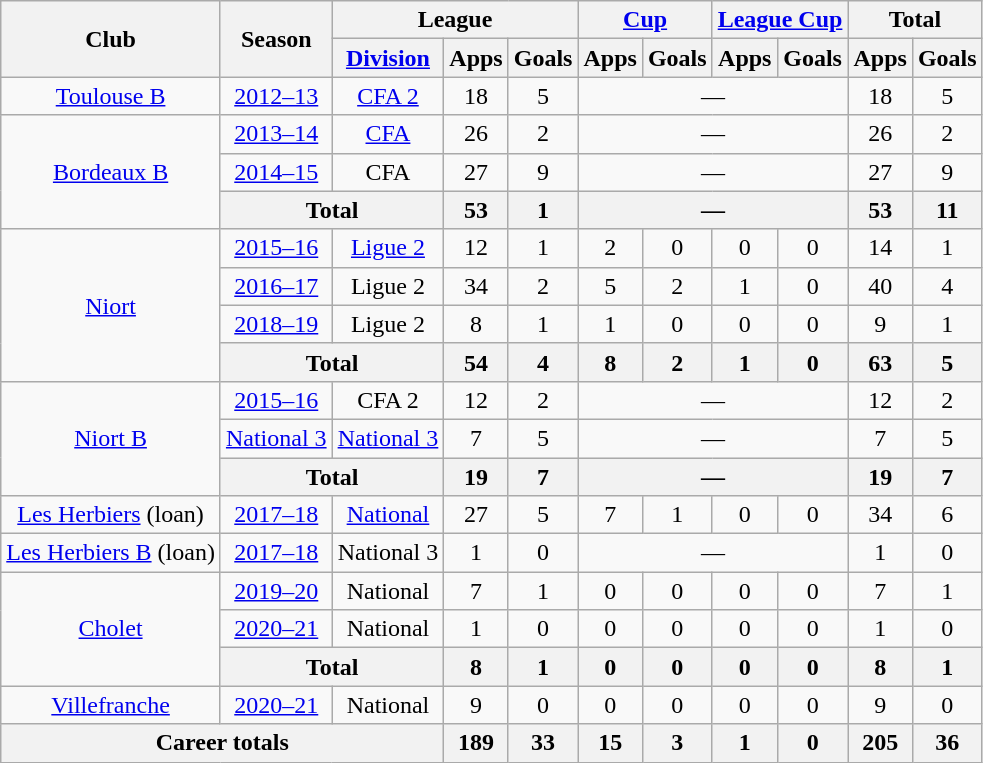<table class="wikitable" style="text-align:center">
<tr>
<th rowspan="2">Club</th>
<th rowspan="2">Season</th>
<th colspan="3">League</th>
<th colspan="2"><a href='#'>Cup</a></th>
<th colspan="2"><a href='#'>League Cup</a></th>
<th colspan="2">Total</th>
</tr>
<tr>
<th><a href='#'>Division</a></th>
<th>Apps</th>
<th>Goals</th>
<th>Apps</th>
<th>Goals</th>
<th>Apps</th>
<th>Goals</th>
<th>Apps</th>
<th>Goals</th>
</tr>
<tr>
<td><a href='#'>Toulouse B</a></td>
<td><a href='#'>2012–13</a></td>
<td><a href='#'>CFA 2</a></td>
<td>18</td>
<td>5</td>
<td colspan=4>—</td>
<td>18</td>
<td>5</td>
</tr>
<tr>
<td rowspan=3><a href='#'>Bordeaux B</a></td>
<td><a href='#'>2013–14</a></td>
<td><a href='#'>CFA</a></td>
<td>26</td>
<td>2</td>
<td colspan=4>—</td>
<td>26</td>
<td>2</td>
</tr>
<tr>
<td><a href='#'>2014–15</a></td>
<td>CFA</td>
<td>27</td>
<td>9</td>
<td colspan=4>—</td>
<td>27</td>
<td>9</td>
</tr>
<tr>
<th colspan=2>Total</th>
<th>53</th>
<th>1</th>
<th colspan=4>—</th>
<th>53</th>
<th>11</th>
</tr>
<tr>
<td rowspan="4"><a href='#'>Niort</a></td>
<td><a href='#'>2015–16</a></td>
<td><a href='#'>Ligue 2</a></td>
<td>12</td>
<td>1</td>
<td>2</td>
<td>0</td>
<td>0</td>
<td>0</td>
<td>14</td>
<td>1</td>
</tr>
<tr>
<td><a href='#'>2016–17</a></td>
<td>Ligue 2</td>
<td>34</td>
<td>2</td>
<td>5</td>
<td>2</td>
<td>1</td>
<td>0</td>
<td>40</td>
<td>4</td>
</tr>
<tr>
<td><a href='#'>2018–19</a></td>
<td>Ligue 2</td>
<td>8</td>
<td>1</td>
<td>1</td>
<td>0</td>
<td>0</td>
<td>0</td>
<td>9</td>
<td>1</td>
</tr>
<tr>
<th colspan=2>Total</th>
<th>54</th>
<th>4</th>
<th>8</th>
<th>2</th>
<th>1</th>
<th>0</th>
<th>63</th>
<th>5</th>
</tr>
<tr>
<td rowspan=3><a href='#'>Niort B</a></td>
<td><a href='#'>2015–16</a></td>
<td>CFA 2</td>
<td>12</td>
<td>2</td>
<td colspan=4>—</td>
<td>12</td>
<td>2</td>
</tr>
<tr>
<td><a href='#'>National 3</a></td>
<td><a href='#'>National 3</a></td>
<td>7</td>
<td>5</td>
<td colspan=4>—</td>
<td>7</td>
<td>5</td>
</tr>
<tr>
<th colspan=2>Total</th>
<th>19</th>
<th>7</th>
<th colspan=4>—</th>
<th>19</th>
<th>7</th>
</tr>
<tr>
<td><a href='#'>Les Herbiers</a> (loan)</td>
<td><a href='#'>2017–18</a></td>
<td><a href='#'>National</a></td>
<td>27</td>
<td>5</td>
<td>7</td>
<td>1</td>
<td>0</td>
<td>0</td>
<td>34</td>
<td>6</td>
</tr>
<tr>
<td><a href='#'>Les Herbiers B</a> (loan)</td>
<td><a href='#'>2017–18</a></td>
<td>National 3</td>
<td>1</td>
<td>0</td>
<td colspan=4>—</td>
<td>1</td>
<td>0</td>
</tr>
<tr>
<td rowspan=3><a href='#'>Cholet</a></td>
<td><a href='#'>2019–20</a></td>
<td>National</td>
<td>7</td>
<td>1</td>
<td>0</td>
<td>0</td>
<td>0</td>
<td>0</td>
<td>7</td>
<td>1</td>
</tr>
<tr>
<td><a href='#'>2020–21</a></td>
<td>National</td>
<td>1</td>
<td>0</td>
<td>0</td>
<td>0</td>
<td>0</td>
<td>0</td>
<td>1</td>
<td>0</td>
</tr>
<tr>
<th colspan=2>Total</th>
<th>8</th>
<th>1</th>
<th>0</th>
<th>0</th>
<th>0</th>
<th>0</th>
<th>8</th>
<th>1</th>
</tr>
<tr>
<td><a href='#'>Villefranche</a></td>
<td><a href='#'>2020–21</a></td>
<td>National</td>
<td>9</td>
<td>0</td>
<td>0</td>
<td>0</td>
<td>0</td>
<td>0</td>
<td>9</td>
<td>0</td>
</tr>
<tr>
<th colspan=3>Career totals</th>
<th>189</th>
<th>33</th>
<th>15</th>
<th>3</th>
<th>1</th>
<th>0</th>
<th>205</th>
<th>36</th>
</tr>
</table>
